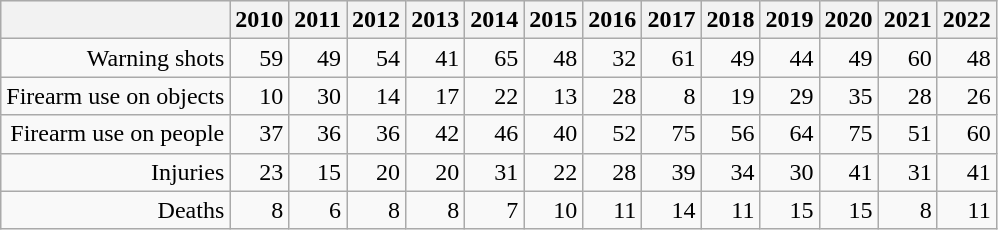<table class="wikitable" style="text-align: right">
<tr style="background:#ececec;">
<th></th>
<th>2010</th>
<th>2011</th>
<th>2012</th>
<th>2013</th>
<th>2014</th>
<th>2015</th>
<th>2016</th>
<th>2017</th>
<th>2018</th>
<th>2019</th>
<th>2020</th>
<th>2021</th>
<th>2022</th>
</tr>
<tr>
<td>Warning shots</td>
<td>59</td>
<td>49</td>
<td>54</td>
<td>41</td>
<td>65</td>
<td>48</td>
<td>32</td>
<td>61</td>
<td>49</td>
<td>44</td>
<td>49</td>
<td>60</td>
<td>48</td>
</tr>
<tr>
<td>Firearm use on objects</td>
<td>10</td>
<td>30</td>
<td>14</td>
<td>17</td>
<td>22</td>
<td>13</td>
<td>28</td>
<td>8</td>
<td>19</td>
<td>29</td>
<td>35</td>
<td>28</td>
<td>26</td>
</tr>
<tr>
<td>Firearm use on people</td>
<td>37</td>
<td>36</td>
<td>36</td>
<td>42</td>
<td>46</td>
<td>40</td>
<td>52</td>
<td>75</td>
<td>56</td>
<td>64</td>
<td>75</td>
<td>51</td>
<td>60</td>
</tr>
<tr>
<td>Injuries</td>
<td>23</td>
<td>15</td>
<td>20</td>
<td>20</td>
<td>31</td>
<td>22</td>
<td>28</td>
<td>39</td>
<td>34</td>
<td>30</td>
<td>41</td>
<td>31</td>
<td>41</td>
</tr>
<tr>
<td>Deaths</td>
<td>8</td>
<td>6</td>
<td>8</td>
<td>8</td>
<td>7</td>
<td>10</td>
<td>11</td>
<td>14</td>
<td>11</td>
<td>15</td>
<td>15</td>
<td>8</td>
<td>11</td>
</tr>
</table>
